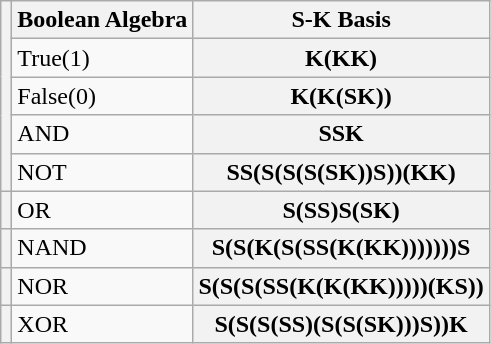<table class="wikitable">
<tr>
<th rowspan="5"></th>
<th>Boolean Algebra</th>
<th>S-K Basis</th>
</tr>
<tr>
<td>True(1)</td>
<th><strong>K(KK)</strong></th>
</tr>
<tr>
<td>False(0)</td>
<th><strong>K(K(SK))</strong></th>
</tr>
<tr>
<td>AND</td>
<th>SSK</th>
</tr>
<tr>
<td>NOT</td>
<th>SS(S(S(S(SK))S))(KK)</th>
</tr>
<tr>
<th></th>
<td>OR</td>
<th>S(SS)S(SK)</th>
</tr>
<tr>
<th></th>
<td>NAND</td>
<th>S(S(K(S(SS(K(KK)))))))S</th>
</tr>
<tr>
<th></th>
<td>NOR</td>
<th>S(S(S(SS(K(K(KK)))))(KS))</th>
</tr>
<tr>
<th></th>
<td>XOR</td>
<th>S(S(S(SS)(S(S(SK)))S))K</th>
</tr>
</table>
